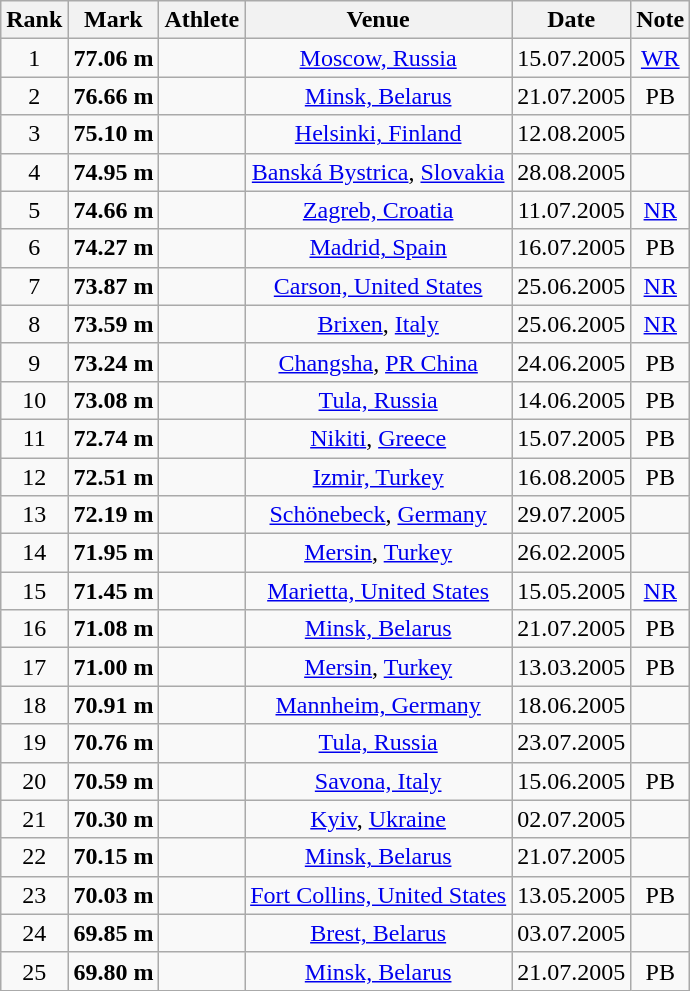<table class="wikitable" style="text-align:center;">
<tr>
<th>Rank</th>
<th>Mark</th>
<th>Athlete</th>
<th>Venue</th>
<th>Date</th>
<th>Note</th>
</tr>
<tr>
<td>1</td>
<td><strong>77.06 m</strong></td>
<td align=left></td>
<td><a href='#'>Moscow, Russia</a></td>
<td>15.07.2005</td>
<td><a href='#'>WR</a></td>
</tr>
<tr>
<td>2</td>
<td><strong>76.66 m</strong></td>
<td align=left></td>
<td><a href='#'>Minsk, Belarus</a></td>
<td>21.07.2005</td>
<td>PB</td>
</tr>
<tr>
<td>3</td>
<td><strong>75.10 m</strong></td>
<td align=left></td>
<td><a href='#'>Helsinki, Finland</a></td>
<td>12.08.2005</td>
<td></td>
</tr>
<tr>
<td>4</td>
<td><strong>74.95 m</strong></td>
<td align=left></td>
<td><a href='#'>Banská Bystrica</a>, <a href='#'>Slovakia</a></td>
<td>28.08.2005</td>
<td></td>
</tr>
<tr>
<td>5</td>
<td><strong>74.66 m</strong></td>
<td align=left></td>
<td><a href='#'>Zagreb, Croatia</a></td>
<td>11.07.2005</td>
<td><a href='#'>NR</a></td>
</tr>
<tr>
<td>6</td>
<td><strong>74.27 m</strong></td>
<td align=left></td>
<td><a href='#'>Madrid, Spain</a></td>
<td>16.07.2005</td>
<td>PB</td>
</tr>
<tr>
<td>7</td>
<td><strong>73.87 m</strong></td>
<td align=left></td>
<td><a href='#'>Carson, United States</a></td>
<td>25.06.2005</td>
<td><a href='#'>NR</a></td>
</tr>
<tr>
<td>8</td>
<td><strong>73.59 m</strong></td>
<td align=left></td>
<td><a href='#'>Brixen</a>, <a href='#'>Italy</a></td>
<td>25.06.2005</td>
<td><a href='#'>NR</a></td>
</tr>
<tr>
<td>9</td>
<td><strong>73.24 m</strong></td>
<td align=left></td>
<td><a href='#'>Changsha</a>, <a href='#'>PR China</a></td>
<td>24.06.2005</td>
<td>PB</td>
</tr>
<tr>
<td>10</td>
<td><strong>73.08 m</strong></td>
<td align=left></td>
<td><a href='#'>Tula, Russia</a></td>
<td>14.06.2005</td>
<td>PB</td>
</tr>
<tr>
<td>11</td>
<td><strong>72.74 m</strong></td>
<td align=left></td>
<td><a href='#'>Nikiti</a>, <a href='#'>Greece</a></td>
<td>15.07.2005</td>
<td>PB</td>
</tr>
<tr>
<td>12</td>
<td><strong>72.51 m</strong></td>
<td align=left></td>
<td><a href='#'>Izmir, Turkey</a></td>
<td>16.08.2005</td>
<td>PB</td>
</tr>
<tr>
<td>13</td>
<td><strong>72.19 m</strong></td>
<td align=left></td>
<td><a href='#'>Schönebeck</a>, <a href='#'>Germany</a></td>
<td>29.07.2005</td>
<td></td>
</tr>
<tr>
<td>14</td>
<td><strong>71.95 m</strong></td>
<td align=left></td>
<td><a href='#'>Mersin</a>, <a href='#'>Turkey</a></td>
<td>26.02.2005</td>
<td></td>
</tr>
<tr>
<td>15</td>
<td><strong>71.45 m</strong></td>
<td align=left></td>
<td><a href='#'>Marietta, United States</a></td>
<td>15.05.2005</td>
<td><a href='#'>NR</a></td>
</tr>
<tr>
<td>16</td>
<td><strong>71.08 m</strong></td>
<td align=left></td>
<td><a href='#'>Minsk, Belarus</a></td>
<td>21.07.2005</td>
<td>PB</td>
</tr>
<tr>
<td>17</td>
<td><strong>71.00 m</strong></td>
<td align=left></td>
<td><a href='#'>Mersin</a>, <a href='#'>Turkey</a></td>
<td>13.03.2005</td>
<td>PB</td>
</tr>
<tr>
<td>18</td>
<td><strong>70.91 m</strong></td>
<td align=left></td>
<td><a href='#'>Mannheim, Germany</a></td>
<td>18.06.2005</td>
<td></td>
</tr>
<tr>
<td>19</td>
<td><strong>70.76 m</strong></td>
<td align=left></td>
<td><a href='#'>Tula, Russia</a></td>
<td>23.07.2005</td>
<td></td>
</tr>
<tr>
<td>20</td>
<td><strong>70.59 m</strong></td>
<td align=left></td>
<td><a href='#'>Savona, Italy</a></td>
<td>15.06.2005</td>
<td>PB</td>
</tr>
<tr>
<td>21</td>
<td><strong>70.30 m</strong></td>
<td align=left></td>
<td><a href='#'>Kyiv</a>, <a href='#'>Ukraine</a></td>
<td>02.07.2005</td>
<td></td>
</tr>
<tr>
<td>22</td>
<td><strong>70.15 m</strong></td>
<td align=left></td>
<td><a href='#'>Minsk, Belarus</a></td>
<td>21.07.2005</td>
<td></td>
</tr>
<tr>
<td>23</td>
<td><strong>70.03 m</strong></td>
<td align=left></td>
<td><a href='#'>Fort Collins, United States</a></td>
<td>13.05.2005</td>
<td>PB</td>
</tr>
<tr>
<td>24</td>
<td><strong>69.85 m</strong></td>
<td align=left></td>
<td><a href='#'>Brest, Belarus</a></td>
<td>03.07.2005</td>
<td></td>
</tr>
<tr>
<td>25</td>
<td><strong>69.80 m</strong></td>
<td align=left></td>
<td><a href='#'>Minsk, Belarus</a></td>
<td>21.07.2005</td>
<td>PB</td>
</tr>
</table>
